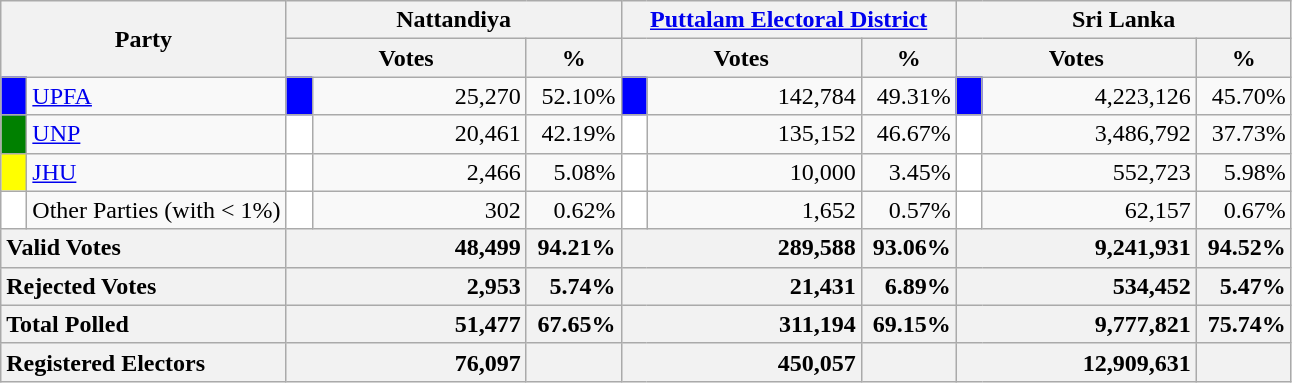<table class="wikitable">
<tr>
<th colspan="2" width="144px"rowspan="2">Party</th>
<th colspan="3" width="216px">Nattandiya</th>
<th colspan="3" width="216px"><a href='#'>Puttalam Electoral District</a></th>
<th colspan="3" width="216px">Sri Lanka</th>
</tr>
<tr>
<th colspan="2" width="144px">Votes</th>
<th>%</th>
<th colspan="2" width="144px">Votes</th>
<th>%</th>
<th colspan="2" width="144px">Votes</th>
<th>%</th>
</tr>
<tr>
<td style="background-color:blue;" width="10px"></td>
<td style="text-align:left;"><a href='#'>UPFA</a></td>
<td style="background-color:blue;" width="10px"></td>
<td style="text-align:right;">25,270</td>
<td style="text-align:right;">52.10%</td>
<td style="background-color:blue;" width="10px"></td>
<td style="text-align:right;">142,784</td>
<td style="text-align:right;">49.31%</td>
<td style="background-color:blue;" width="10px"></td>
<td style="text-align:right;">4,223,126</td>
<td style="text-align:right;">45.70%</td>
</tr>
<tr>
<td style="background-color:green;" width="10px"></td>
<td style="text-align:left;"><a href='#'>UNP</a></td>
<td style="background-color:white;" width="10px"></td>
<td style="text-align:right;">20,461</td>
<td style="text-align:right;">42.19%</td>
<td style="background-color:white;" width="10px"></td>
<td style="text-align:right;">135,152</td>
<td style="text-align:right;">46.67%</td>
<td style="background-color:white;" width="10px"></td>
<td style="text-align:right;">3,486,792</td>
<td style="text-align:right;">37.73%</td>
</tr>
<tr>
<td style="background-color:yellow;" width="10px"></td>
<td style="text-align:left;"><a href='#'>JHU</a></td>
<td style="background-color:white;" width="10px"></td>
<td style="text-align:right;">2,466</td>
<td style="text-align:right;">5.08%</td>
<td style="background-color:white;" width="10px"></td>
<td style="text-align:right;">10,000</td>
<td style="text-align:right;">3.45%</td>
<td style="background-color:white;" width="10px"></td>
<td style="text-align:right;">552,723</td>
<td style="text-align:right;">5.98%</td>
</tr>
<tr>
<td style="background-color:white;" width="10px"></td>
<td style="text-align:left;">Other Parties (with < 1%)</td>
<td style="background-color:white;" width="10px"></td>
<td style="text-align:right;">302</td>
<td style="text-align:right;">0.62%</td>
<td style="background-color:white;" width="10px"></td>
<td style="text-align:right;">1,652</td>
<td style="text-align:right;">0.57%</td>
<td style="background-color:white;" width="10px"></td>
<td style="text-align:right;">62,157</td>
<td style="text-align:right;">0.67%</td>
</tr>
<tr>
<th colspan="2" width="144px"style="text-align:left;">Valid Votes</th>
<th style="text-align:right;"colspan="2" width="144px">48,499</th>
<th style="text-align:right;">94.21%</th>
<th style="text-align:right;"colspan="2" width="144px">289,588</th>
<th style="text-align:right;">93.06%</th>
<th style="text-align:right;"colspan="2" width="144px">9,241,931</th>
<th style="text-align:right;">94.52%</th>
</tr>
<tr>
<th colspan="2" width="144px"style="text-align:left;">Rejected Votes</th>
<th style="text-align:right;"colspan="2" width="144px">2,953</th>
<th style="text-align:right;">5.74%</th>
<th style="text-align:right;"colspan="2" width="144px">21,431</th>
<th style="text-align:right;">6.89%</th>
<th style="text-align:right;"colspan="2" width="144px">534,452</th>
<th style="text-align:right;">5.47%</th>
</tr>
<tr>
<th colspan="2" width="144px"style="text-align:left;">Total Polled</th>
<th style="text-align:right;"colspan="2" width="144px">51,477</th>
<th style="text-align:right;">67.65%</th>
<th style="text-align:right;"colspan="2" width="144px">311,194</th>
<th style="text-align:right;">69.15%</th>
<th style="text-align:right;"colspan="2" width="144px">9,777,821</th>
<th style="text-align:right;">75.74%</th>
</tr>
<tr>
<th colspan="2" width="144px"style="text-align:left;">Registered Electors</th>
<th style="text-align:right;"colspan="2" width="144px">76,097</th>
<th></th>
<th style="text-align:right;"colspan="2" width="144px">450,057</th>
<th></th>
<th style="text-align:right;"colspan="2" width="144px">12,909,631</th>
<th></th>
</tr>
</table>
